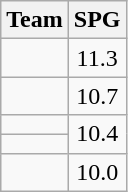<table class=wikitable>
<tr>
<th>Team</th>
<th>SPG</th>
</tr>
<tr>
<td></td>
<td align=center>11.3</td>
</tr>
<tr>
<td></td>
<td align=center>10.7</td>
</tr>
<tr>
<td></td>
<td align=center rowspan=2>10.4</td>
</tr>
<tr>
<td></td>
</tr>
<tr>
<td></td>
<td align=center>10.0</td>
</tr>
</table>
